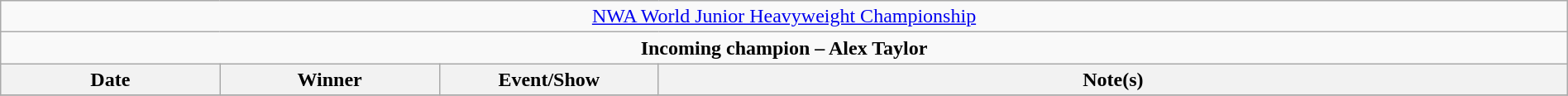<table class="wikitable" style="text-align:center; width:100%;">
<tr>
<td colspan="4" style="text-align: center;"><a href='#'>NWA World Junior Heavyweight Championship</a></td>
</tr>
<tr>
<td colspan="4" style="text-align: center;"><strong>Incoming champion – Alex Taylor</strong></td>
</tr>
<tr>
<th width=14%>Date</th>
<th width=14%>Winner</th>
<th width=14%>Event/Show</th>
<th width=58%>Note(s)</th>
</tr>
<tr>
</tr>
</table>
